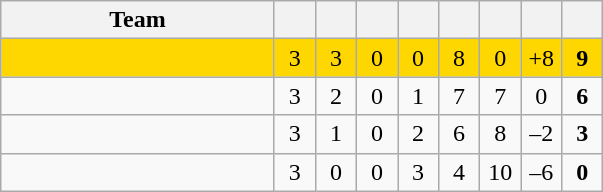<table class="wikitable" style="text-align: center;">
<tr>
<th width="175">Team</th>
<th width="20"></th>
<th width="20"></th>
<th width="20"></th>
<th width="20"></th>
<th width="20"></th>
<th width="20"></th>
<th width="20"></th>
<th width="20"><strong></strong></th>
</tr>
<tr bgcolor=gold>
<td align=left></td>
<td>3</td>
<td>3</td>
<td>0</td>
<td>0</td>
<td>8</td>
<td>0</td>
<td>+8</td>
<td><strong>9</strong></td>
</tr>
<tr>
<td align=left></td>
<td>3</td>
<td>2</td>
<td>0</td>
<td>1</td>
<td>7</td>
<td>7</td>
<td>0</td>
<td><strong>6</strong></td>
</tr>
<tr>
<td align=left></td>
<td>3</td>
<td>1</td>
<td>0</td>
<td>2</td>
<td>6</td>
<td>8</td>
<td>–2</td>
<td><strong>3</strong></td>
</tr>
<tr>
<td align=left></td>
<td>3</td>
<td>0</td>
<td>0</td>
<td>3</td>
<td>4</td>
<td>10</td>
<td>–6</td>
<td><strong>0</strong></td>
</tr>
</table>
